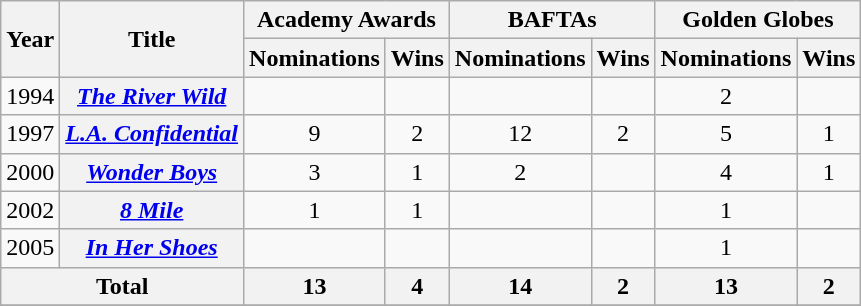<table class="wikitable plainrowheaders">
<tr>
<th scope="col" rowspan="2">Year</th>
<th scope="col" rowspan="2">Title</th>
<th scope="colgroup" colspan="2" style="align-text:center;">Academy Awards</th>
<th scope="colgroup" colspan="2" style="align-text:center;">BAFTAs</th>
<th scope="colgroup" colspan="2" style="align-text:center;">Golden Globes</th>
</tr>
<tr>
<th scope="col">Nominations</th>
<th scope="col">Wins</th>
<th scope="col">Nominations</th>
<th scope="col">Wins</th>
<th scope="col">Nominations</th>
<th scope="col">Wins</th>
</tr>
<tr>
<td>1994</td>
<th scope="row"><em><a href='#'>The River Wild</a></em></th>
<td></td>
<td></td>
<td></td>
<td></td>
<td align=center>2</td>
<td></td>
</tr>
<tr>
<td>1997</td>
<th scope="row"><em><a href='#'>L.A. Confidential</a></em></th>
<td align=center>9</td>
<td align=center>2</td>
<td align=center>12</td>
<td align=center>2</td>
<td align=center>5</td>
<td align=center>1</td>
</tr>
<tr>
<td>2000</td>
<th scope="row"><em><a href='#'>Wonder Boys</a></em></th>
<td align=center>3</td>
<td align=center>1</td>
<td align=center>2</td>
<td></td>
<td align=center>4</td>
<td align=center>1</td>
</tr>
<tr>
<td>2002</td>
<th scope="row"><em><a href='#'>8 Mile</a></em></th>
<td align=center>1</td>
<td align=center>1</td>
<td></td>
<td></td>
<td align=center>1</td>
<td></td>
</tr>
<tr>
<td>2005</td>
<th scope="row"><em><a href='#'>In Her Shoes</a></em></th>
<td></td>
<td></td>
<td></td>
<td></td>
<td align=center>1</td>
<td></td>
</tr>
<tr>
<th scope="colgroup" colspan="2">Total</th>
<th>13</th>
<th>4</th>
<th>14</th>
<th>2</th>
<th>13</th>
<th>2</th>
</tr>
<tr>
</tr>
</table>
